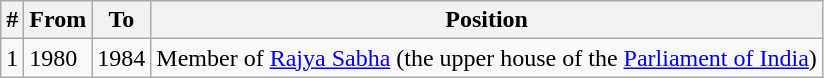<table class="wikitable">
<tr>
<th>#</th>
<th>From</th>
<th>To</th>
<th>Position</th>
</tr>
<tr>
<td>1</td>
<td>1980</td>
<td>1984</td>
<td>Member of <a href='#'>Rajya Sabha</a> (the upper house of the <a href='#'>Parliament of India</a>)</td>
</tr>
</table>
